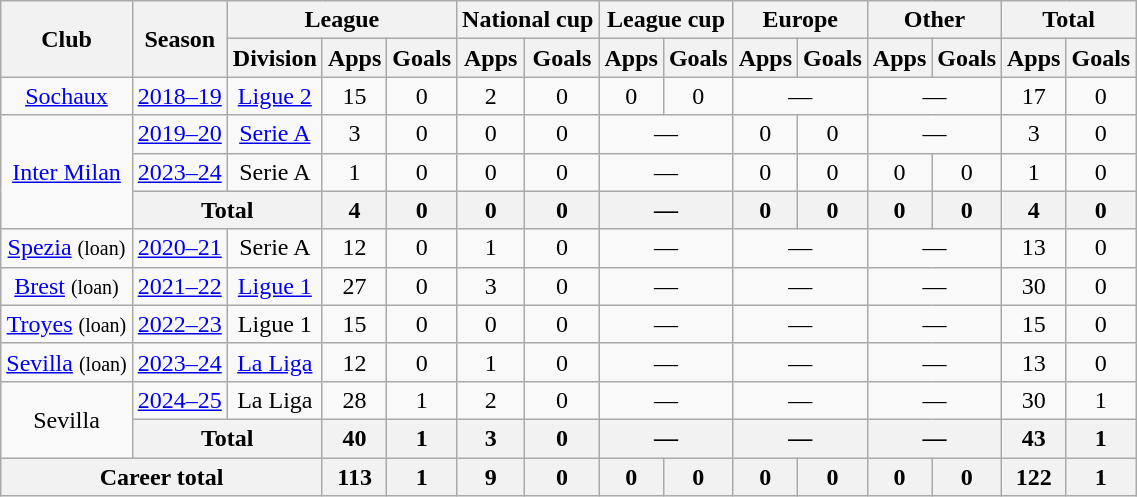<table class=wikitable style=text-align:center>
<tr>
<th rowspan="2">Club</th>
<th rowspan="2">Season</th>
<th colspan="3">League</th>
<th colspan="2">National cup</th>
<th colspan="2">League cup</th>
<th colspan="2">Europe</th>
<th colspan="2">Other</th>
<th colspan="2">Total</th>
</tr>
<tr>
<th>Division</th>
<th>Apps</th>
<th>Goals</th>
<th>Apps</th>
<th>Goals</th>
<th>Apps</th>
<th>Goals</th>
<th>Apps</th>
<th>Goals</th>
<th>Apps</th>
<th>Goals</th>
<th>Apps</th>
<th>Goals</th>
</tr>
<tr>
<td><a href='#'>Sochaux</a></td>
<td><a href='#'>2018–19</a></td>
<td><a href='#'>Ligue 2</a></td>
<td>15</td>
<td>0</td>
<td>2</td>
<td>0</td>
<td>0</td>
<td>0</td>
<td colspan="2">—</td>
<td colspan="2">—</td>
<td>17</td>
<td>0</td>
</tr>
<tr>
<td rowspan="3"><a href='#'>Inter Milan</a></td>
<td><a href='#'>2019–20</a></td>
<td><a href='#'>Serie A</a></td>
<td>3</td>
<td>0</td>
<td>0</td>
<td>0</td>
<td colspan="2">—</td>
<td>0</td>
<td>0</td>
<td colspan="2">—</td>
<td>3</td>
<td>0</td>
</tr>
<tr>
<td><a href='#'>2023–24</a></td>
<td>Serie A</td>
<td>1</td>
<td>0</td>
<td>0</td>
<td>0</td>
<td colspan="2">—</td>
<td>0</td>
<td>0</td>
<td>0</td>
<td>0</td>
<td>1</td>
<td>0</td>
</tr>
<tr>
<th colspan="2">Total</th>
<th>4</th>
<th>0</th>
<th>0</th>
<th>0</th>
<th colspan="2">—</th>
<th>0</th>
<th>0</th>
<th>0</th>
<th>0</th>
<th>4</th>
<th>0</th>
</tr>
<tr>
<td><a href='#'>Spezia</a> <small>(loan)</small></td>
<td><a href='#'>2020–21</a></td>
<td>Serie A</td>
<td>12</td>
<td>0</td>
<td>1</td>
<td>0</td>
<td colspan="2">—</td>
<td colspan="2">—</td>
<td colspan="2">—</td>
<td>13</td>
<td>0</td>
</tr>
<tr>
<td><a href='#'>Brest</a> <small>(loan)</small></td>
<td><a href='#'>2021–22</a></td>
<td><a href='#'>Ligue 1</a></td>
<td>27</td>
<td>0</td>
<td>3</td>
<td>0</td>
<td colspan="2">—</td>
<td colspan="2">—</td>
<td colspan="2">—</td>
<td>30</td>
<td>0</td>
</tr>
<tr>
<td><a href='#'>Troyes</a> <small>(loan)</small></td>
<td><a href='#'>2022–23</a></td>
<td>Ligue 1</td>
<td>15</td>
<td>0</td>
<td>0</td>
<td>0</td>
<td colspan="2">—</td>
<td colspan="2">—</td>
<td colspan="2">—</td>
<td>15</td>
<td>0</td>
</tr>
<tr>
<td><a href='#'>Sevilla</a> <small>(loan)</small></td>
<td><a href='#'>2023–24</a></td>
<td><a href='#'>La Liga</a></td>
<td>12</td>
<td>0</td>
<td>1</td>
<td>0</td>
<td colspan="2">—</td>
<td colspan="2">—</td>
<td colspan="2">—</td>
<td>13</td>
<td>0</td>
</tr>
<tr>
<td rowspan="2">Sevilla</td>
<td><a href='#'>2024–25</a></td>
<td>La Liga</td>
<td>28</td>
<td>1</td>
<td>2</td>
<td>0</td>
<td colspan="2">—</td>
<td colspan="2">—</td>
<td colspan="2">—</td>
<td>30</td>
<td>1</td>
</tr>
<tr>
<th colspan="2">Total</th>
<th>40</th>
<th>1</th>
<th>3</th>
<th>0</th>
<th colspan="2">—</th>
<th colspan="2">—</th>
<th colspan="2">—</th>
<th>43</th>
<th>1</th>
</tr>
<tr>
<th colspan="3">Career total</th>
<th>113</th>
<th>1</th>
<th>9</th>
<th>0</th>
<th>0</th>
<th>0</th>
<th>0</th>
<th>0</th>
<th>0</th>
<th>0</th>
<th>122</th>
<th>1</th>
</tr>
</table>
